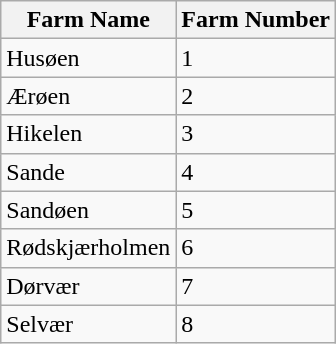<table class="wikitable sortable mw-collapsible">
<tr>
<th>Farm Name</th>
<th>Farm Number</th>
</tr>
<tr>
<td>Husøen</td>
<td>1</td>
</tr>
<tr>
<td>Ærøen</td>
<td>2</td>
</tr>
<tr>
<td>Hikelen</td>
<td>3</td>
</tr>
<tr>
<td>Sande</td>
<td>4</td>
</tr>
<tr>
<td>Sandøen</td>
<td>5</td>
</tr>
<tr>
<td>Rødskjærholmen</td>
<td>6</td>
</tr>
<tr>
<td>Dørvær</td>
<td>7</td>
</tr>
<tr>
<td>Selvær</td>
<td>8</td>
</tr>
</table>
